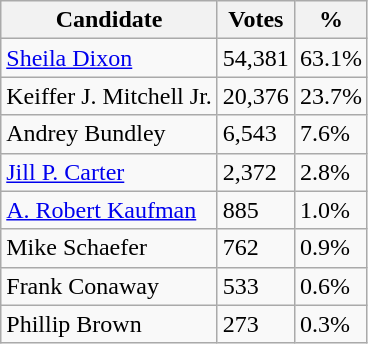<table class="wikitable" style="margin: 1em; font-size: 100%">
<tr>
<th>Candidate</th>
<th>Votes</th>
<th>%</th>
</tr>
<tr>
<td><a href='#'>Sheila Dixon</a></td>
<td>54,381</td>
<td>63.1%</td>
</tr>
<tr>
<td>Keiffer J. Mitchell Jr.</td>
<td>20,376</td>
<td>23.7%</td>
</tr>
<tr>
<td>Andrey Bundley</td>
<td>6,543</td>
<td>7.6%</td>
</tr>
<tr>
<td><a href='#'>Jill P. Carter</a></td>
<td>2,372</td>
<td>2.8%</td>
</tr>
<tr>
<td><a href='#'>A. Robert Kaufman</a></td>
<td>885</td>
<td>1.0%</td>
</tr>
<tr>
<td>Mike Schaefer</td>
<td>762</td>
<td>0.9%</td>
</tr>
<tr>
<td>Frank Conaway</td>
<td>533</td>
<td>0.6%</td>
</tr>
<tr>
<td>Phillip Brown</td>
<td>273</td>
<td>0.3%</td>
</tr>
</table>
